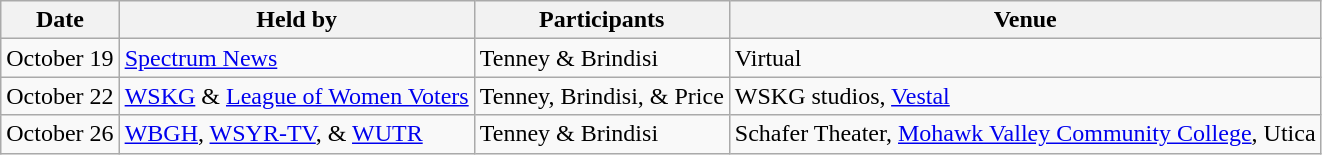<table class="wikitable">
<tr>
<th>Date</th>
<th>Held by</th>
<th>Participants</th>
<th>Venue</th>
</tr>
<tr>
<td>October 19</td>
<td><a href='#'>Spectrum News</a></td>
<td>Tenney & Brindisi</td>
<td>Virtual</td>
</tr>
<tr>
<td>October 22</td>
<td><a href='#'>WSKG</a> & <a href='#'>League of Women Voters</a></td>
<td>Tenney, Brindisi, & Price</td>
<td>WSKG studios, <a href='#'>Vestal</a></td>
</tr>
<tr>
<td>October 26</td>
<td><a href='#'>WBGH</a>, <a href='#'>WSYR-TV</a>, & <a href='#'>WUTR</a></td>
<td>Tenney & Brindisi</td>
<td>Schafer Theater, <a href='#'>Mohawk Valley Community College</a>, Utica</td>
</tr>
</table>
